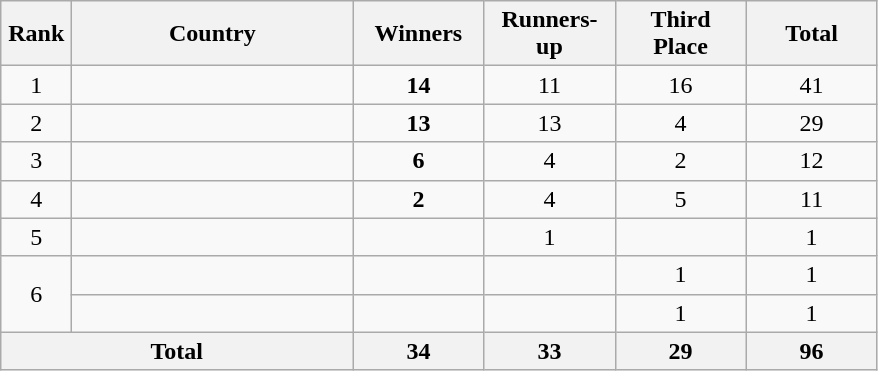<table class="wikitable" style="text-align:center">
<tr>
<th width=40>Rank</th>
<th width=180>Country</th>
<th width=80>Winners</th>
<th width=80>Runners-up</th>
<th width=80>Third Place</th>
<th width=80>Total</th>
</tr>
<tr>
<td>1</td>
<td style="text-align:left"></td>
<td><strong>14</strong></td>
<td>11</td>
<td>16</td>
<td>41</td>
</tr>
<tr>
<td>2</td>
<td style="text-align:left"></td>
<td><strong>13</strong></td>
<td>13</td>
<td>4</td>
<td>29</td>
</tr>
<tr>
<td>3</td>
<td style="text-align:left"></td>
<td><strong>6</strong></td>
<td>4</td>
<td>2</td>
<td>12</td>
</tr>
<tr>
<td>4</td>
<td style="text-align:left"></td>
<td><strong>2</strong></td>
<td>4</td>
<td>5</td>
<td>11</td>
</tr>
<tr>
<td>5</td>
<td style="text-align:left"></td>
<td></td>
<td>1</td>
<td></td>
<td>1</td>
</tr>
<tr>
<td rowspan=2>6</td>
<td style="text-align:left"></td>
<td></td>
<td></td>
<td>1</td>
<td>1</td>
</tr>
<tr>
<td style="text-align:left"></td>
<td></td>
<td></td>
<td>1</td>
<td>1</td>
</tr>
<tr>
<th colspan=2>Total</th>
<th>34</th>
<th>33</th>
<th>29</th>
<th>96</th>
</tr>
</table>
